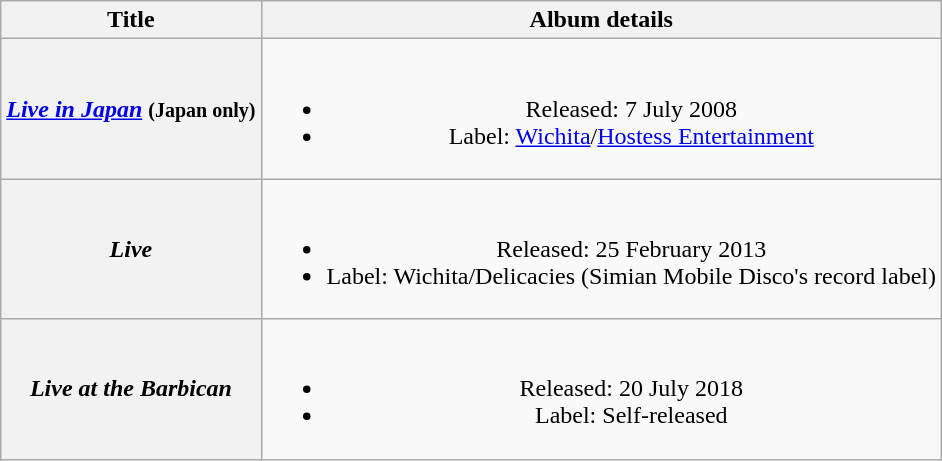<table class="wikitable plainrowheaders" style="text-align:center;">
<tr>
<th scope="col">Title</th>
<th scope="col">Album details</th>
</tr>
<tr>
<th scope="row"><em><a href='#'>Live in Japan</a></em> <small>(Japan only)</small></th>
<td><br><ul><li>Released: 7 July 2008</li><li>Label: <a href='#'>Wichita</a>/<a href='#'>Hostess Entertainment</a></li></ul></td>
</tr>
<tr>
<th scope="row"><em>Live</em></th>
<td><br><ul><li>Released: 25 February 2013</li><li>Label: Wichita/Delicacies (Simian Mobile Disco's record label)</li></ul></td>
</tr>
<tr>
<th scope="row"><em>Live at the Barbican</em></th>
<td><br><ul><li>Released: 20 July 2018</li><li>Label: Self-released</li></ul></td>
</tr>
</table>
